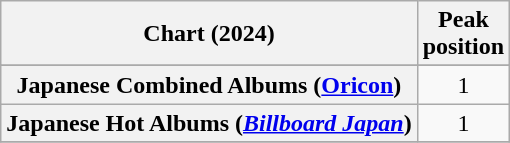<table class="wikitable sortable plainrowheaders" style="text-align:center">
<tr>
<th scope="col">Chart (2024)</th>
<th scope="col">Peak<br>position</th>
</tr>
<tr>
</tr>
<tr>
<th scope="row">Japanese Combined Albums (<a href='#'>Oricon</a>)</th>
<td>1</td>
</tr>
<tr>
<th scope="row">Japanese Hot Albums (<em><a href='#'>Billboard Japan</a></em>)</th>
<td>1</td>
</tr>
<tr>
</tr>
</table>
